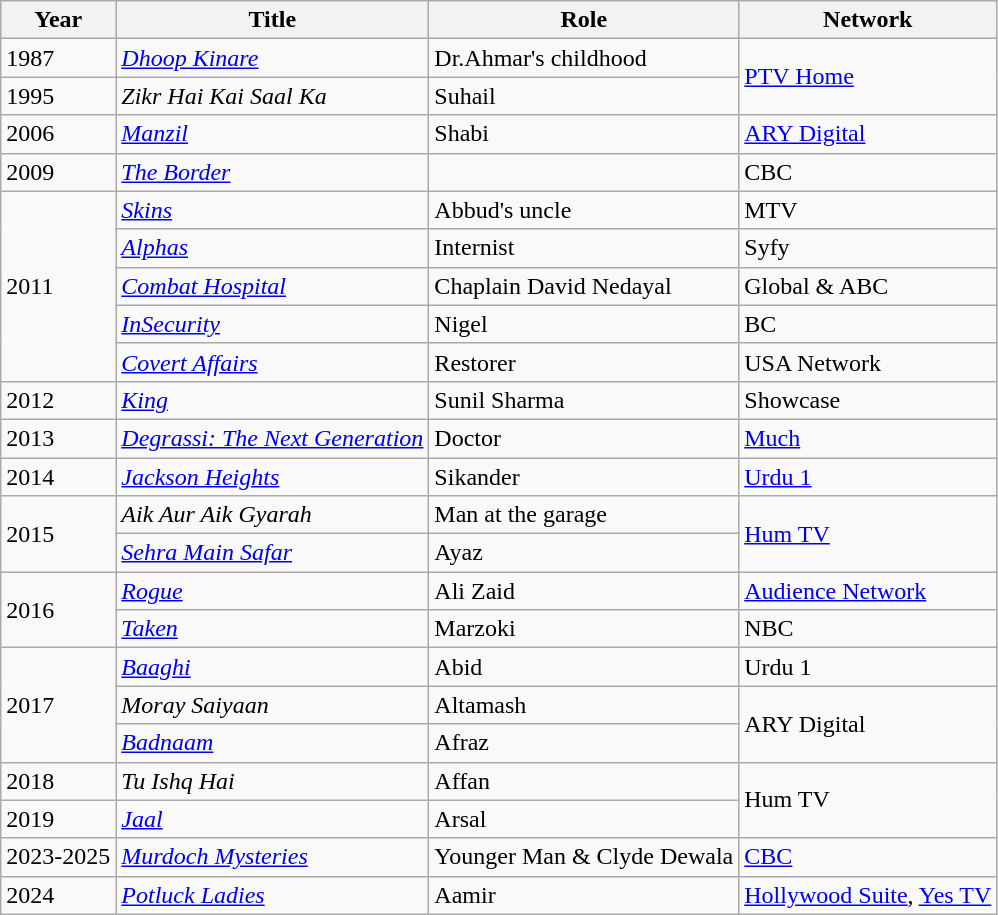<table class="wikitable">
<tr>
<th>Year</th>
<th>Title</th>
<th>Role</th>
<th>Network</th>
</tr>
<tr>
<td>1987</td>
<td><em><a href='#'>Dhoop Kinare</a></em></td>
<td>Dr.Ahmar's childhood</td>
<td rowspan=2><a href='#'>PTV Home</a></td>
</tr>
<tr>
<td>1995</td>
<td><em>Zikr Hai Kai Saal Ka</em></td>
<td>Suhail</td>
</tr>
<tr>
<td>2006</td>
<td><em><a href='#'>Manzil</a></em></td>
<td>Shabi</td>
<td><a href='#'>ARY Digital</a></td>
</tr>
<tr>
<td>2009</td>
<td><em><a href='#'>The Border</a></em></td>
<td></td>
<td>CBC</td>
</tr>
<tr>
<td rowspan=5>2011</td>
<td><em><a href='#'>Skins</a></em></td>
<td>Abbud's uncle</td>
<td>MTV</td>
</tr>
<tr>
<td><em><a href='#'>Alphas</a></em></td>
<td>Internist</td>
<td>Syfy</td>
</tr>
<tr>
<td><em><a href='#'>Combat Hospital</a></em></td>
<td>Chaplain David Nedayal</td>
<td>Global & ABC</td>
</tr>
<tr>
<td><em><a href='#'>InSecurity</a></em></td>
<td>Nigel</td>
<td>BC</td>
</tr>
<tr>
<td><em><a href='#'>Covert Affairs</a></em></td>
<td>Restorer</td>
<td>USA Network</td>
</tr>
<tr>
<td>2012</td>
<td><em><a href='#'>King</a></em></td>
<td>Sunil Sharma</td>
<td>Showcase</td>
</tr>
<tr>
<td>2013</td>
<td><em><a href='#'>Degrassi: The Next Generation</a></em></td>
<td>Doctor</td>
<td><a href='#'>Much</a></td>
</tr>
<tr>
<td>2014</td>
<td><em><a href='#'>Jackson Heights</a></em></td>
<td>Sikander</td>
<td><a href='#'>Urdu 1</a></td>
</tr>
<tr>
<td rowspan=2>2015</td>
<td><em>Aik Aur Aik Gyarah</em></td>
<td>Man at the garage</td>
<td rowspan=2><a href='#'>Hum TV</a></td>
</tr>
<tr>
<td><em><a href='#'>Sehra Main Safar</a></em></td>
<td>Ayaz</td>
</tr>
<tr>
<td rowspan=2>2016</td>
<td><a href='#'><em>Rogue</em></a></td>
<td>Ali Zaid</td>
<td><a href='#'>Audience Network</a></td>
</tr>
<tr>
<td><em><a href='#'>Taken</a></em></td>
<td>Marzoki</td>
<td>NBC</td>
</tr>
<tr>
<td rowspan=3>2017</td>
<td><em><a href='#'>Baaghi</a></em></td>
<td>Abid</td>
<td>Urdu 1</td>
</tr>
<tr>
<td><em>Moray Saiyaan</em></td>
<td>Altamash</td>
<td rowspan=2>ARY Digital</td>
</tr>
<tr>
<td><em><a href='#'>Badnaam</a></em></td>
<td>Afraz</td>
</tr>
<tr>
<td>2018</td>
<td><em>Tu Ishq Hai</em></td>
<td>Affan</td>
<td rowspan=2>Hum TV</td>
</tr>
<tr>
<td>2019</td>
<td><em><a href='#'>Jaal</a></em></td>
<td>Arsal</td>
</tr>
<tr>
<td>2023-2025</td>
<td><em><a href='#'>Murdoch Mysteries</a></em></td>
<td>Younger Man & Clyde Dewala</td>
<td><a href='#'>CBC</a></td>
</tr>
<tr>
<td>2024</td>
<td><em><a href='#'>Potluck Ladies</a></em></td>
<td>Aamir</td>
<td><a href='#'>Hollywood Suite</a>, <a href='#'>Yes TV</a></td>
</tr>
</table>
